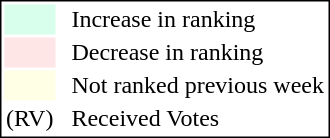<table style="border:1px solid black;">
<tr>
<td style="background:#D8FFEB; width:20px;"></td>
<td> </td>
<td>Increase in ranking</td>
</tr>
<tr>
<td style="background:#FFE6E6; width:20px;"></td>
<td> </td>
<td>Decrease in ranking</td>
</tr>
<tr>
<td style="background:#FFFFE6; width:20px;"></td>
<td> </td>
<td>Not ranked previous week</td>
</tr>
<tr>
<td>(RV)</td>
<td> </td>
<td>Received Votes</td>
</tr>
</table>
